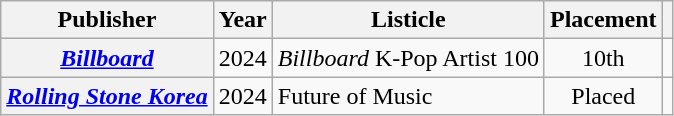<table class="wikitable plainrowheaders sortable" style="text-align:center">
<tr>
<th scope="col">Publisher</th>
<th scope="col">Year</th>
<th scope="col">Listicle</th>
<th scope="col">Placement</th>
<th scope="col" class="unsortable"></th>
</tr>
<tr>
<th scope="row"><em><a href='#'>Billboard</a></em></th>
<td>2024</td>
<td style="text-align:left"><em>Billboard</em> K-Pop Artist 100</td>
<td>10th</td>
<td></td>
</tr>
<tr>
<th scope="row"><em><a href='#'>Rolling Stone Korea</a></em></th>
<td>2024</td>
<td style="text-align:left">Future of Music</td>
<td>Placed</td>
<td></td>
</tr>
</table>
